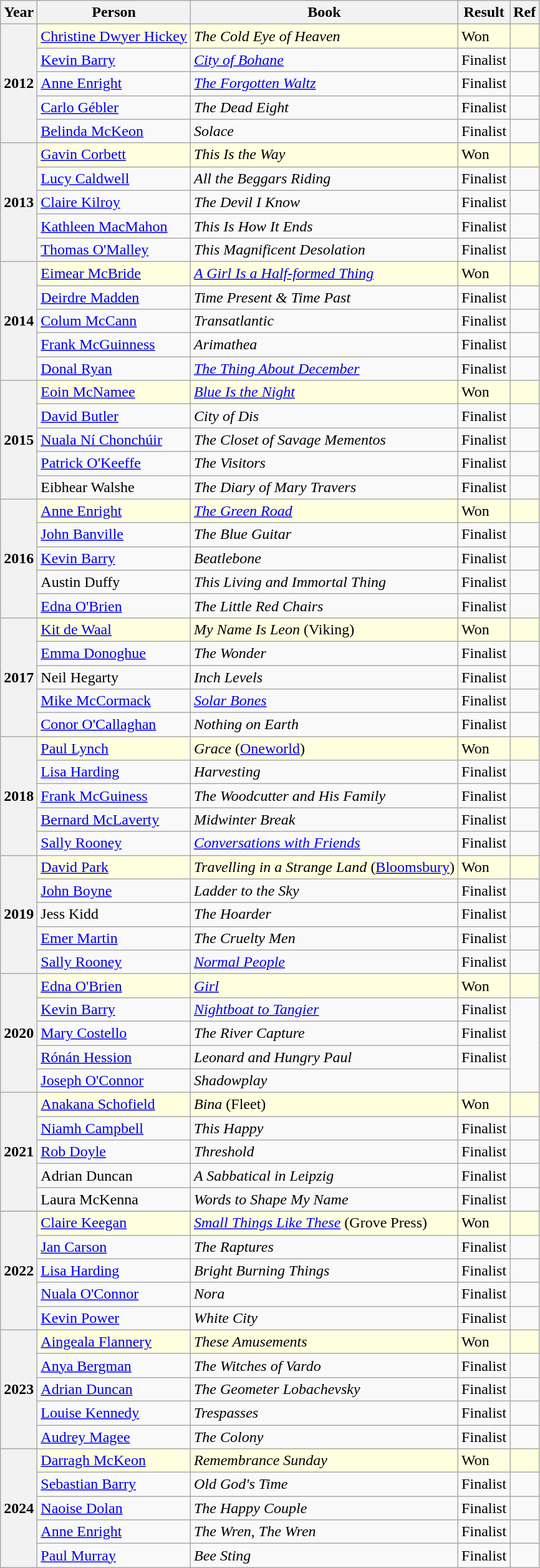<table class="wikitable sortable">
<tr>
<th>Year</th>
<th>Person</th>
<th>Book</th>
<th>Result</th>
<th>Ref</th>
</tr>
<tr style="background: lightyellow">
<th rowspan="5">2012</th>
<td> <a href='#'>Christine Dwyer Hickey</a></td>
<td><em>The Cold Eye of Heaven</em></td>
<td>Won</td>
<td></td>
</tr>
<tr>
<td><a href='#'>Kevin Barry</a></td>
<td><em><a href='#'>City of Bohane</a></em></td>
<td>Finalist</td>
<td></td>
</tr>
<tr>
<td><a href='#'>Anne Enright</a></td>
<td><em><a href='#'>The Forgotten Waltz</a></em></td>
<td>Finalist</td>
<td></td>
</tr>
<tr>
<td><a href='#'>Carlo Gébler</a></td>
<td><em>The Dead Eight</em></td>
<td>Finalist</td>
<td></td>
</tr>
<tr>
<td><a href='#'>Belinda McKeon</a></td>
<td><em>Solace</em></td>
<td>Finalist</td>
<td></td>
</tr>
<tr style="background: lightyellow">
<th rowspan="5">2013</th>
<td> <a href='#'>Gavin Corbett</a></td>
<td><em>This Is the Way</em></td>
<td>Won</td>
<td></td>
</tr>
<tr>
<td><a href='#'>Lucy Caldwell</a></td>
<td><em>All the Beggars Riding</em></td>
<td>Finalist</td>
<td></td>
</tr>
<tr>
<td><a href='#'>Claire Kilroy</a></td>
<td><em>The Devil I Know</em></td>
<td>Finalist</td>
<td></td>
</tr>
<tr>
<td><a href='#'>Kathleen MacMahon</a></td>
<td><em>This Is How It Ends</em></td>
<td>Finalist</td>
<td></td>
</tr>
<tr>
<td><a href='#'>Thomas O'Malley</a></td>
<td><em>This Magnificent Desolation</em></td>
<td>Finalist</td>
<td></td>
</tr>
<tr style="background: lightyellow">
<th rowspan="5">2014</th>
<td> <a href='#'>Eimear McBride</a></td>
<td><em><a href='#'>A Girl Is a Half-formed Thing</a></em></td>
<td>Won</td>
<td></td>
</tr>
<tr>
<td><a href='#'>Deirdre Madden</a></td>
<td><em>Time Present & Time Past</em></td>
<td>Finalist</td>
<td></td>
</tr>
<tr>
<td><a href='#'>Colum McCann</a></td>
<td><em>Transatlantic</em></td>
<td>Finalist</td>
<td></td>
</tr>
<tr>
<td><a href='#'>Frank McGuinness</a></td>
<td><em>Arimathea</em></td>
<td>Finalist</td>
<td></td>
</tr>
<tr>
<td><a href='#'>Donal Ryan</a></td>
<td><em><a href='#'>The Thing About December</a></em></td>
<td>Finalist</td>
<td></td>
</tr>
<tr style="background: lightyellow">
<th rowspan="5">2015</th>
<td> <a href='#'>Eoin McNamee</a></td>
<td><em><a href='#'>Blue Is the Night</a></em></td>
<td>Won</td>
<td></td>
</tr>
<tr>
<td><a href='#'>David Butler</a></td>
<td><em>City of Dis</em></td>
<td>Finalist</td>
<td></td>
</tr>
<tr>
<td><a href='#'>Nuala Ní Chonchúir</a></td>
<td><em>The Closet of Savage Mementos</em></td>
<td>Finalist</td>
<td></td>
</tr>
<tr>
<td><a href='#'>Patrick O'Keeffe</a></td>
<td><em>The Visitors</em></td>
<td>Finalist</td>
<td></td>
</tr>
<tr>
<td>Eibhear Walshe</td>
<td><em>The Diary of Mary Travers</em></td>
<td>Finalist</td>
<td></td>
</tr>
<tr style="background: lightyellow">
<th rowspan="5">2016</th>
<td> <a href='#'>Anne Enright</a></td>
<td><em><a href='#'>The Green Road</a></em></td>
<td>Won</td>
<td></td>
</tr>
<tr>
<td><a href='#'>John Banville</a></td>
<td><em>The Blue Guitar</em></td>
<td>Finalist</td>
<td></td>
</tr>
<tr>
<td><a href='#'>Kevin Barry</a></td>
<td><em>Beatlebone</em></td>
<td>Finalist</td>
<td></td>
</tr>
<tr>
<td>Austin Duffy</td>
<td><em>This Living and Immortal Thing</em></td>
<td>Finalist</td>
<td></td>
</tr>
<tr>
<td><a href='#'>Edna O'Brien</a></td>
<td><em>The Little Red Chairs</em></td>
<td>Finalist</td>
<td></td>
</tr>
<tr style="background: lightyellow">
<th rowspan="5">2017</th>
<td> <a href='#'>Kit de Waal</a></td>
<td><em>My Name Is Leon</em> (Viking)</td>
<td>Won</td>
<td></td>
</tr>
<tr>
<td><a href='#'>Emma Donoghue</a></td>
<td><em>The Wonder</em></td>
<td>Finalist</td>
<td></td>
</tr>
<tr>
<td>Neil Hegarty</td>
<td><em>Inch Levels</em></td>
<td>Finalist</td>
<td></td>
</tr>
<tr>
<td><a href='#'>Mike McCormack</a></td>
<td><em><a href='#'>Solar Bones</a></em></td>
<td>Finalist</td>
<td></td>
</tr>
<tr>
<td><a href='#'>Conor O'Callaghan</a></td>
<td><em>Nothing on Earth</em></td>
<td>Finalist</td>
<td></td>
</tr>
<tr style="background: lightyellow">
<th rowspan="5">2018</th>
<td> <a href='#'>Paul Lynch</a></td>
<td><em>Grace</em> (<a href='#'>Oneworld</a>)</td>
<td>Won</td>
<td></td>
</tr>
<tr>
<td><a href='#'>Lisa Harding</a></td>
<td><em>Harvesting</em></td>
<td>Finalist</td>
<td></td>
</tr>
<tr>
<td><a href='#'>Frank McGuiness</a></td>
<td><em>The Woodcutter and His Family</em></td>
<td>Finalist</td>
<td></td>
</tr>
<tr>
<td><a href='#'>Bernard McLaverty</a></td>
<td><em>Midwinter Break</em></td>
<td>Finalist</td>
<td></td>
</tr>
<tr>
<td><a href='#'>Sally Rooney</a></td>
<td><em><a href='#'>Conversations with Friends</a></em></td>
<td>Finalist</td>
<td></td>
</tr>
<tr style="background: lightyellow">
<th rowspan="5">2019</th>
<td> <a href='#'>David Park</a></td>
<td><em>Travelling in a Strange Land</em> (<a href='#'>Bloomsbury</a>)</td>
<td>Won</td>
<td></td>
</tr>
<tr>
<td><a href='#'>John Boyne</a></td>
<td><em>Ladder to the Sky</em></td>
<td>Finalist</td>
<td></td>
</tr>
<tr>
<td>Jess Kidd</td>
<td><em>The Hoarder</em></td>
<td>Finalist</td>
<td></td>
</tr>
<tr>
<td><a href='#'>Emer Martin</a></td>
<td><em>The Cruelty Men</em></td>
<td>Finalist</td>
<td></td>
</tr>
<tr>
<td><a href='#'>Sally Rooney</a></td>
<td><em><a href='#'>Normal People</a></em></td>
<td>Finalist</td>
<td></td>
</tr>
<tr style="background: lightyellow">
<th rowspan="5">2020</th>
<td> <a href='#'>Edna O'Brien</a></td>
<td><em><a href='#'>Girl</a></em></td>
<td>Won</td>
<td></td>
</tr>
<tr>
<td><a href='#'>Kevin Barry</a></td>
<td><em><a href='#'>Nightboat to Tangier</a></em></td>
<td>Finalist</td>
<td rowspan="4"></td>
</tr>
<tr>
<td><a href='#'>Mary Costello</a></td>
<td><em>The River Capture</em></td>
<td>Finalist</td>
</tr>
<tr>
<td><a href='#'>Rónán Hession</a></td>
<td><em>Leonard and Hungry Paul</em></td>
<td>Finalist</td>
</tr>
<tr>
<td><a href='#'>Joseph O'Connor</a></td>
<td><em>Shadowplay</em></td>
<td Finalist></td>
</tr>
<tr style="background: lightyellow">
<th rowspan="5">2021</th>
<td> <a href='#'>Anakana Schofield</a></td>
<td><em>Bina</em> (Fleet)</td>
<td>Won</td>
<td></td>
</tr>
<tr>
<td><a href='#'>Niamh Campbell</a></td>
<td><em>This Happy</em></td>
<td>Finalist</td>
<td></td>
</tr>
<tr>
<td><a href='#'>Rob Doyle</a></td>
<td><em>Threshold</em></td>
<td>Finalist</td>
<td></td>
</tr>
<tr>
<td>Adrian Duncan</td>
<td><em> A Sabbatical in Leipzig</em></td>
<td>Finalist</td>
<td></td>
</tr>
<tr>
<td>Laura McKenna</td>
<td><em> Words to Shape My Name </em></td>
<td>Finalist</td>
<td></td>
</tr>
<tr>
</tr>
<tr style="background: lightyellow">
<th rowspan="5">2022</th>
<td> <a href='#'>Claire Keegan</a></td>
<td><em><a href='#'>Small Things Like These</a></em> (Grove Press)</td>
<td>Won</td>
<td></td>
</tr>
<tr>
<td><a href='#'>Jan Carson</a></td>
<td><em>The Raptures</em></td>
<td>Finalist</td>
<td></td>
</tr>
<tr>
<td><a href='#'>Lisa Harding</a></td>
<td><em>Bright Burning Things</em></td>
<td>Finalist</td>
<td></td>
</tr>
<tr>
<td><a href='#'>Nuala O'Connor</a></td>
<td><em>Nora</em></td>
<td>Finalist</td>
<td></td>
</tr>
<tr>
<td><a href='#'>Kevin Power</a></td>
<td><em>White City</em></td>
<td>Finalist</td>
<td></td>
</tr>
<tr style="background: lightyellow">
<th rowspan="5">2023</th>
<td> <a href='#'>Aingeala Flannery</a></td>
<td><em>These Amusements</em></td>
<td>Won</td>
<td></td>
</tr>
<tr>
<td><a href='#'>Anya Bergman</a></td>
<td><em>The Witches of Vardo</em></td>
<td>Finalist</td>
<td></td>
</tr>
<tr>
<td><a href='#'>Adrian Duncan</a></td>
<td><em>The Geometer Lobachevsky</em></td>
<td>Finalist</td>
<td></td>
</tr>
<tr>
<td><a href='#'>Louise Kennedy</a></td>
<td><em>Trespasses</em></td>
<td>Finalist</td>
<td></td>
</tr>
<tr>
<td><a href='#'>Audrey Magee</a></td>
<td><em>The Colony</em></td>
<td>Finalist</td>
<td></td>
</tr>
<tr style="background: lightyellow">
<th rowspan="5">2024</th>
<td> <a href='#'>Darragh McKeon</a></td>
<td><em>Remembrance Sunday</em></td>
<td>Won</td>
<td></td>
</tr>
<tr>
<td><a href='#'>Sebastian Barry</a></td>
<td><em>Old God's Time</em></td>
<td>Finalist</td>
<td></td>
</tr>
<tr>
<td><a href='#'>Naoise Dolan</a></td>
<td><em>The Happy Couple</em></td>
<td>Finalist</td>
<td></td>
</tr>
<tr>
<td><a href='#'>Anne Enright</a></td>
<td><em>The Wren, The Wren</em></td>
<td>Finalist</td>
<td></td>
</tr>
<tr>
<td><a href='#'>Paul Murray</a></td>
<td><em>Bee Sting</em></td>
<td>Finalist</td>
<td></td>
</tr>
</table>
